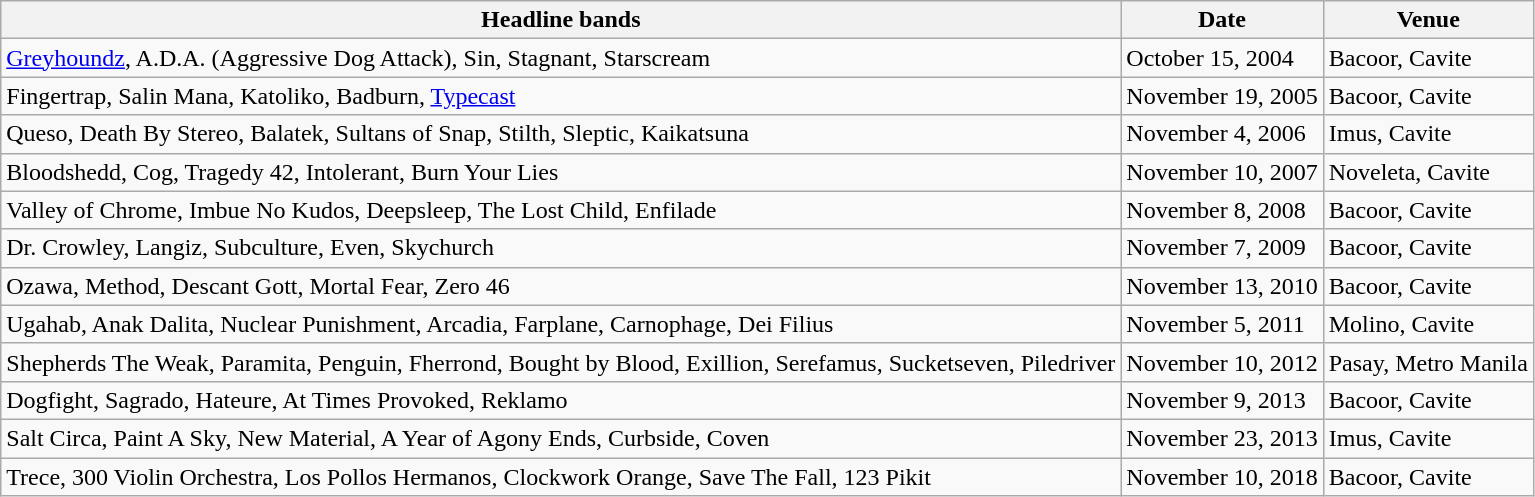<table class="wikitable">
<tr>
<th>Headline bands</th>
<th>Date</th>
<th>Venue</th>
</tr>
<tr>
<td><a href='#'>Greyhoundz</a>, A.D.A. (Aggressive Dog Attack), Sin, Stagnant, Starscream</td>
<td>October 15, 2004</td>
<td>Bacoor, Cavite</td>
</tr>
<tr>
<td>Fingertrap, Salin Mana, Katoliko, Badburn, <a href='#'>Typecast</a></td>
<td>November 19, 2005</td>
<td>Bacoor, Cavite</td>
</tr>
<tr>
<td>Queso, Death By Stereo, Balatek, Sultans of Snap, Stilth, Sleptic, Kaikatsuna</td>
<td>November 4, 2006</td>
<td>Imus, Cavite</td>
</tr>
<tr>
<td>Bloodshedd, Cog, Tragedy 42, Intolerant, Burn Your Lies</td>
<td>November 10, 2007</td>
<td>Noveleta, Cavite</td>
</tr>
<tr>
<td>Valley of Chrome, Imbue No Kudos, Deepsleep, The Lost Child, Enfilade</td>
<td>November 8, 2008</td>
<td>Bacoor, Cavite</td>
</tr>
<tr>
<td>Dr. Crowley, Langiz, Subculture, Even, Skychurch</td>
<td>November 7, 2009 </td>
<td>Bacoor, Cavite</td>
</tr>
<tr>
<td>Ozawa, Method, Descant Gott, Mortal Fear, Zero 46</td>
<td>November 13, 2010</td>
<td>Bacoor, Cavite</td>
</tr>
<tr>
<td>Ugahab, Anak Dalita, Nuclear Punishment, Arcadia, Farplane, Carnophage, Dei Filius</td>
<td>November 5, 2011</td>
<td>Molino, Cavite</td>
</tr>
<tr>
<td>Shepherds The Weak, Paramita, Penguin, Fherrond, Bought by Blood, Exillion, Serefamus, Sucketseven, Piledriver</td>
<td>November 10, 2012</td>
<td>Pasay, Metro Manila</td>
</tr>
<tr>
<td>Dogfight, Sagrado, Hateure, At Times Provoked, Reklamo</td>
<td>November 9, 2013</td>
<td>Bacoor, Cavite</td>
</tr>
<tr>
<td>Salt Circa, Paint A Sky, New Material, A Year of Agony Ends, Curbside, Coven</td>
<td>November 23, 2013</td>
<td>Imus, Cavite</td>
</tr>
<tr>
<td>Trece, 300 Violin Orchestra, Los Pollos Hermanos, Clockwork Orange, Save The Fall, 123 Pikit</td>
<td>November 10, 2018</td>
<td>Bacoor, Cavite</td>
</tr>
</table>
